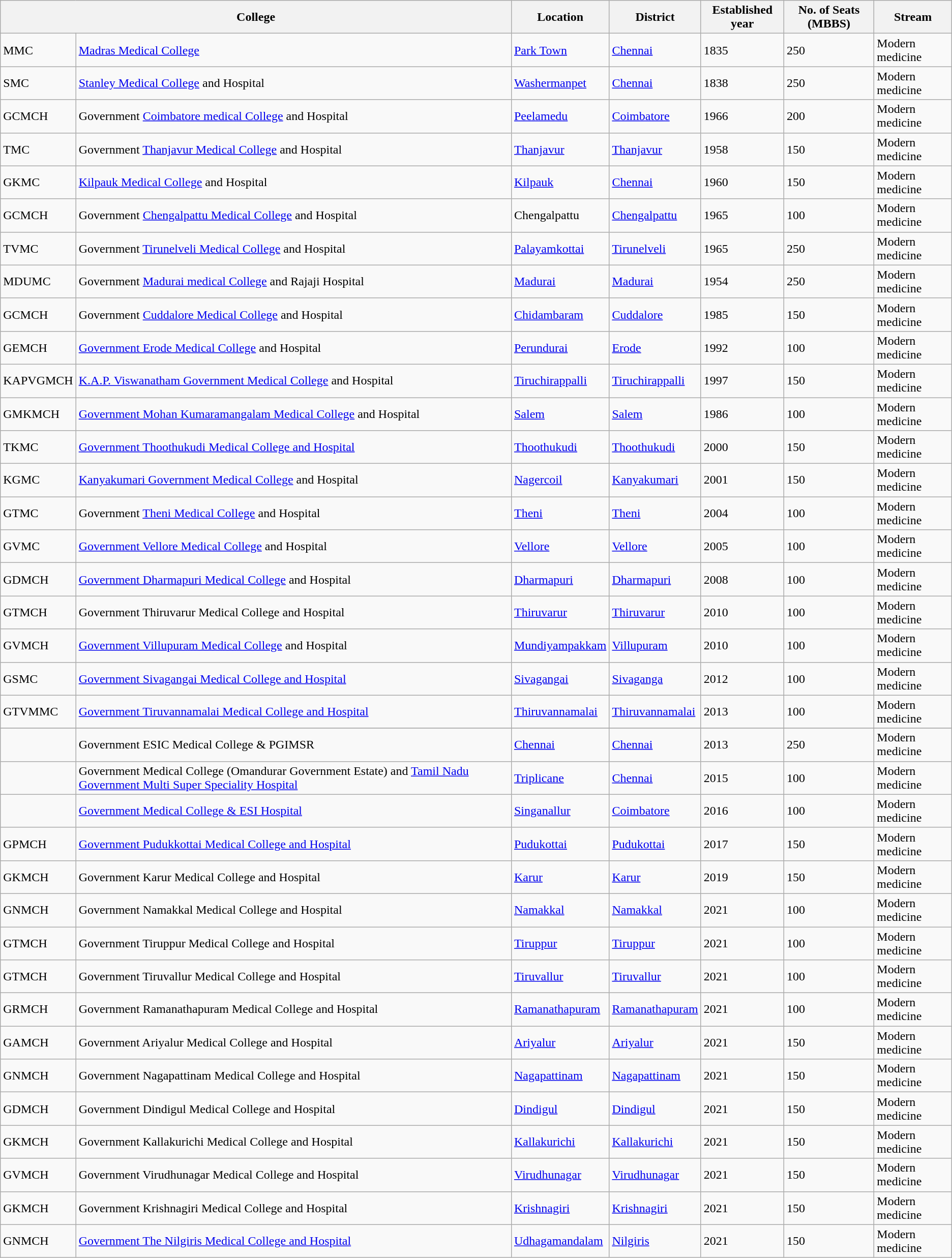<table class="wikitable sortable static-row-numbers static-row-header-hash">
<tr>
<th colspan="2">College</th>
<th>Location</th>
<th>District</th>
<th>Established year</th>
<th>No. of Seats (MBBS)</th>
<th>Stream</th>
</tr>
<tr>
<td>MMC</td>
<td><a href='#'>Madras Medical College</a></td>
<td><a href='#'>Park Town</a></td>
<td><a href='#'>Chennai</a></td>
<td>1835</td>
<td>250</td>
<td>Modern medicine</td>
</tr>
<tr>
<td>SMC</td>
<td><a href='#'>Stanley Medical College</a> and Hospital</td>
<td><a href='#'>Washermanpet</a></td>
<td><a href='#'>Chennai</a></td>
<td>1838</td>
<td>250</td>
<td>Modern medicine</td>
</tr>
<tr>
<td>GCMCH</td>
<td>Government <a href='#'>Coimbatore medical College</a> and Hospital</td>
<td><a href='#'>Peelamedu</a></td>
<td><a href='#'>Coimbatore</a></td>
<td>1966</td>
<td>200</td>
<td>Modern medicine</td>
</tr>
<tr>
<td>TMC</td>
<td>Government <a href='#'>Thanjavur Medical College</a> and Hospital</td>
<td><a href='#'>Thanjavur</a></td>
<td><a href='#'>Thanjavur</a></td>
<td>1958</td>
<td>150</td>
<td>Modern medicine</td>
</tr>
<tr>
<td>GKMC</td>
<td><a href='#'>Kilpauk Medical College</a> and Hospital</td>
<td><a href='#'>Kilpauk</a></td>
<td><a href='#'>Chennai</a></td>
<td>1960</td>
<td>150</td>
<td>Modern medicine</td>
</tr>
<tr>
<td>GCMCH</td>
<td>Government <a href='#'>Chengalpattu Medical College</a> and Hospital</td>
<td>Chengalpattu</td>
<td><a href='#'>Chengalpattu</a></td>
<td>1965</td>
<td>100</td>
<td>Modern medicine</td>
</tr>
<tr>
<td>TVMC</td>
<td>Government <a href='#'>Tirunelveli Medical College</a> and Hospital</td>
<td><a href='#'>Palayamkottai</a></td>
<td><a href='#'>Tirunelveli</a></td>
<td>1965</td>
<td>250</td>
<td>Modern medicine</td>
</tr>
<tr>
<td>MDUMC</td>
<td>Government <a href='#'>Madurai medical College</a> and Rajaji Hospital</td>
<td><a href='#'>Madurai</a></td>
<td><a href='#'>Madurai</a></td>
<td>1954</td>
<td>250</td>
<td>Modern medicine</td>
</tr>
<tr>
<td>GCMCH</td>
<td>Government <a href='#'>Cuddalore Medical College</a> and Hospital</td>
<td><a href='#'>Chidambaram</a></td>
<td><a href='#'>Cuddalore</a></td>
<td>1985</td>
<td>150</td>
<td>Modern medicine</td>
</tr>
<tr>
<td>GEMCH</td>
<td><a href='#'>Government Erode Medical College</a> and Hospital</td>
<td><a href='#'>Perundurai</a></td>
<td><a href='#'>Erode</a></td>
<td>1992</td>
<td>100</td>
<td>Modern medicine</td>
</tr>
<tr>
<td>KAPVGMCH</td>
<td><a href='#'>K.A.P. Viswanatham Government Medical College</a> and Hospital</td>
<td><a href='#'>Tiruchirappalli</a></td>
<td><a href='#'>Tiruchirappalli</a></td>
<td>1997</td>
<td>150</td>
<td>Modern medicine</td>
</tr>
<tr>
<td>GMKMCH</td>
<td><a href='#'>Government Mohan Kumaramangalam Medical College</a> and Hospital</td>
<td><a href='#'>Salem</a></td>
<td><a href='#'>Salem</a></td>
<td>1986</td>
<td>100</td>
<td>Modern medicine</td>
</tr>
<tr>
<td>TKMC</td>
<td><a href='#'>Government Thoothukudi Medical College and Hospital</a></td>
<td><a href='#'>Thoothukudi</a></td>
<td><a href='#'>Thoothukudi</a></td>
<td>2000</td>
<td>150</td>
<td>Modern medicine</td>
</tr>
<tr>
<td>KGMC</td>
<td><a href='#'>Kanyakumari Government Medical College</a> and Hospital</td>
<td><a href='#'>Nagercoil</a></td>
<td><a href='#'>Kanyakumari</a></td>
<td>2001</td>
<td>150</td>
<td>Modern medicine</td>
</tr>
<tr>
<td>GTMC</td>
<td>Government <a href='#'>Theni Medical College</a> and Hospital</td>
<td><a href='#'>Theni</a></td>
<td><a href='#'>Theni</a></td>
<td>2004</td>
<td>100</td>
<td>Modern medicine</td>
</tr>
<tr>
<td>GVMC</td>
<td><a href='#'>Government Vellore Medical College</a> and Hospital</td>
<td><a href='#'>Vellore</a></td>
<td><a href='#'>Vellore</a></td>
<td>2005</td>
<td>100</td>
<td>Modern medicine</td>
</tr>
<tr>
<td>GDMCH</td>
<td><a href='#'>Government Dharmapuri Medical College</a> and Hospital</td>
<td><a href='#'>Dharmapuri</a></td>
<td><a href='#'>Dharmapuri</a></td>
<td>2008</td>
<td>100</td>
<td>Modern medicine</td>
</tr>
<tr>
<td>GTMCH</td>
<td>Government Thiruvarur Medical College and Hospital</td>
<td><a href='#'>Thiruvarur</a></td>
<td><a href='#'>Thiruvarur</a></td>
<td>2010</td>
<td>100</td>
<td>Modern medicine</td>
</tr>
<tr>
<td>GVMCH</td>
<td><a href='#'>Government Villupuram Medical College</a> and Hospital</td>
<td><a href='#'>Mundiyampakkam</a></td>
<td><a href='#'>Villupuram</a></td>
<td>2010</td>
<td>100</td>
<td>Modern medicine</td>
</tr>
<tr>
<td>GSMC</td>
<td><a href='#'>Government Sivagangai Medical College and Hospital</a></td>
<td><a href='#'>Sivagangai</a></td>
<td><a href='#'>Sivaganga</a></td>
<td>2012</td>
<td>100</td>
<td>Modern medicine</td>
</tr>
<tr>
<td>GTVMMC</td>
<td><a href='#'>Government Tiruvannamalai Medical College and Hospital</a></td>
<td><a href='#'>Thiruvannamalai</a></td>
<td><a href='#'>Thiruvannamalai</a></td>
<td>2013</td>
<td>100</td>
<td>Modern medicine</td>
</tr>
<tr>
</tr>
<tr>
<td></td>
<td>Government ESIC Medical College & PGIMSR</td>
<td><a href='#'>Chennai</a></td>
<td><a href='#'>Chennai</a></td>
<td>2013</td>
<td>250</td>
<td>Modern medicine</td>
</tr>
<tr>
<td></td>
<td>Government Medical College (Omandurar Government Estate) and <a href='#'>Tamil Nadu Government Multi Super Speciality Hospital</a></td>
<td><a href='#'>Triplicane</a></td>
<td><a href='#'>Chennai</a></td>
<td>2015</td>
<td>100</td>
<td>Modern medicine</td>
</tr>
<tr>
<td></td>
<td><a href='#'>Government Medical College & ESI Hospital</a></td>
<td><a href='#'>Singanallur</a></td>
<td><a href='#'>Coimbatore</a></td>
<td>2016</td>
<td>100</td>
<td>Modern medicine</td>
</tr>
<tr>
<td>GPMCH</td>
<td><a href='#'>Government Pudukkottai Medical College and Hospital</a></td>
<td><a href='#'>Pudukottai</a></td>
<td><a href='#'>Pudukottai</a></td>
<td>2017</td>
<td>150</td>
<td>Modern medicine</td>
</tr>
<tr>
<td>GKMCH</td>
<td>Government Karur Medical College and Hospital</td>
<td><a href='#'>Karur</a></td>
<td><a href='#'>Karur</a></td>
<td>2019</td>
<td>150</td>
<td>Modern medicine</td>
</tr>
<tr>
<td>GNMCH</td>
<td>Government Namakkal Medical College and Hospital</td>
<td><a href='#'>Namakkal</a></td>
<td><a href='#'>Namakkal</a></td>
<td>2021</td>
<td>100</td>
<td>Modern medicine</td>
</tr>
<tr>
<td>GTMCH</td>
<td>Government Tiruppur Medical College and Hospital</td>
<td><a href='#'>Tiruppur</a></td>
<td><a href='#'>Tiruppur</a></td>
<td>2021</td>
<td>100</td>
<td>Modern medicine</td>
</tr>
<tr>
<td>GTMCH</td>
<td>Government Tiruvallur Medical College and Hospital</td>
<td><a href='#'>Tiruvallur</a></td>
<td><a href='#'>Tiruvallur</a></td>
<td>2021</td>
<td>100</td>
<td>Modern medicine</td>
</tr>
<tr>
<td>GRMCH</td>
<td>Government Ramanathapuram Medical College and Hospital</td>
<td><a href='#'>Ramanathapuram</a></td>
<td><a href='#'>Ramanathapuram</a></td>
<td>2021</td>
<td>100</td>
<td>Modern medicine</td>
</tr>
<tr>
<td>GAMCH</td>
<td>Government Ariyalur Medical College and Hospital</td>
<td><a href='#'>Ariyalur</a></td>
<td><a href='#'>Ariyalur</a></td>
<td>2021</td>
<td>150</td>
<td>Modern medicine</td>
</tr>
<tr>
<td>GNMCH</td>
<td>Government Nagapattinam Medical College and Hospital</td>
<td><a href='#'>Nagapattinam</a></td>
<td><a href='#'>Nagapattinam</a></td>
<td>2021</td>
<td>150</td>
<td>Modern medicine</td>
</tr>
<tr>
<td>GDMCH</td>
<td>Government Dindigul Medical College and Hospital</td>
<td><a href='#'>Dindigul</a></td>
<td><a href='#'>Dindigul</a></td>
<td>2021</td>
<td>150</td>
<td>Modern medicine</td>
</tr>
<tr>
<td>GKMCH</td>
<td>Government Kallakurichi Medical College and Hospital</td>
<td><a href='#'>Kallakurichi</a></td>
<td><a href='#'>Kallakurichi</a></td>
<td>2021</td>
<td>150</td>
<td>Modern medicine</td>
</tr>
<tr>
<td>GVMCH</td>
<td>Government Virudhunagar Medical College and Hospital</td>
<td><a href='#'>Virudhunagar</a></td>
<td><a href='#'>Virudhunagar</a></td>
<td>2021</td>
<td>150</td>
<td>Modern medicine</td>
</tr>
<tr>
<td>GKMCH</td>
<td>Government Krishnagiri Medical College and Hospital</td>
<td><a href='#'>Krishnagiri</a></td>
<td><a href='#'>Krishnagiri</a></td>
<td>2021</td>
<td>150</td>
<td>Modern medicine</td>
</tr>
<tr>
<td>GNMCH</td>
<td><a href='#'>Government The Nilgiris Medical College and Hospital</a></td>
<td><a href='#'>Udhagamandalam</a></td>
<td><a href='#'>Nilgiris</a></td>
<td>2021</td>
<td>150</td>
<td>Modern medicine</td>
</tr>
</table>
